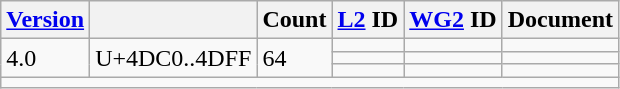<table class="wikitable sticky-header">
<tr>
<th><a href='#'>Version</a></th>
<th></th>
<th>Count</th>
<th><a href='#'>L2</a> ID</th>
<th><a href='#'>WG2</a> ID</th>
<th>Document</th>
</tr>
<tr>
<td rowspan="3">4.0</td>
<td rowspan="3">U+4DC0..4DFF</td>
<td rowspan="3">64</td>
<td></td>
<td></td>
<td></td>
</tr>
<tr>
<td></td>
<td></td>
<td></td>
</tr>
<tr>
<td></td>
<td></td>
<td></td>
</tr>
<tr class="sortbottom">
<td colspan="6"></td>
</tr>
</table>
